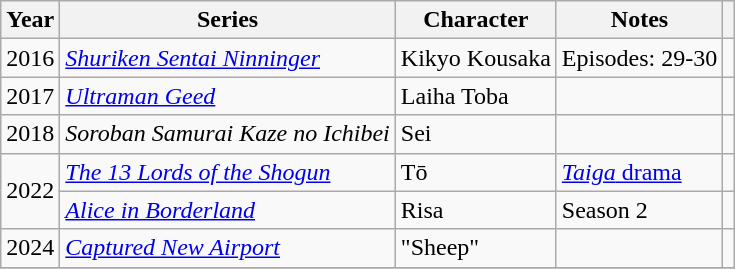<table class ="wikitable shortable">
<tr>
<th>Year</th>
<th>Series</th>
<th>Character</th>
<th class="unsortable">Notes</th>
<th class="unsortable"></th>
</tr>
<tr>
<td>2016</td>
<td><em><a href='#'>Shuriken Sentai Ninninger</a></em></td>
<td>Kikyo Kousaka</td>
<td>Episodes: 29-30</td>
<td></td>
</tr>
<tr>
<td>2017</td>
<td><em><a href='#'>Ultraman Geed</a></em></td>
<td>Laiha Toba</td>
<td></td>
<td></td>
</tr>
<tr>
<td>2018</td>
<td><em>Soroban Samurai Kaze no Ichibei</em></td>
<td>Sei</td>
<td></td>
<td></td>
</tr>
<tr>
<td rowspan=2>2022</td>
<td><em><a href='#'>The 13 Lords of the Shogun</a> </em></td>
<td>Tō</td>
<td><a href='#'><em>Taiga</em> drama</a></td>
<td></td>
</tr>
<tr>
<td><em><a href='#'>Alice in Borderland</a> </em></td>
<td>Risa</td>
<td>Season 2</td>
<td></td>
</tr>
<tr>
<td>2024</td>
<td><em><a href='#'>Captured New Airport</a></em></td>
<td>"Sheep"</td>
<td></td>
<td></td>
</tr>
<tr>
</tr>
</table>
